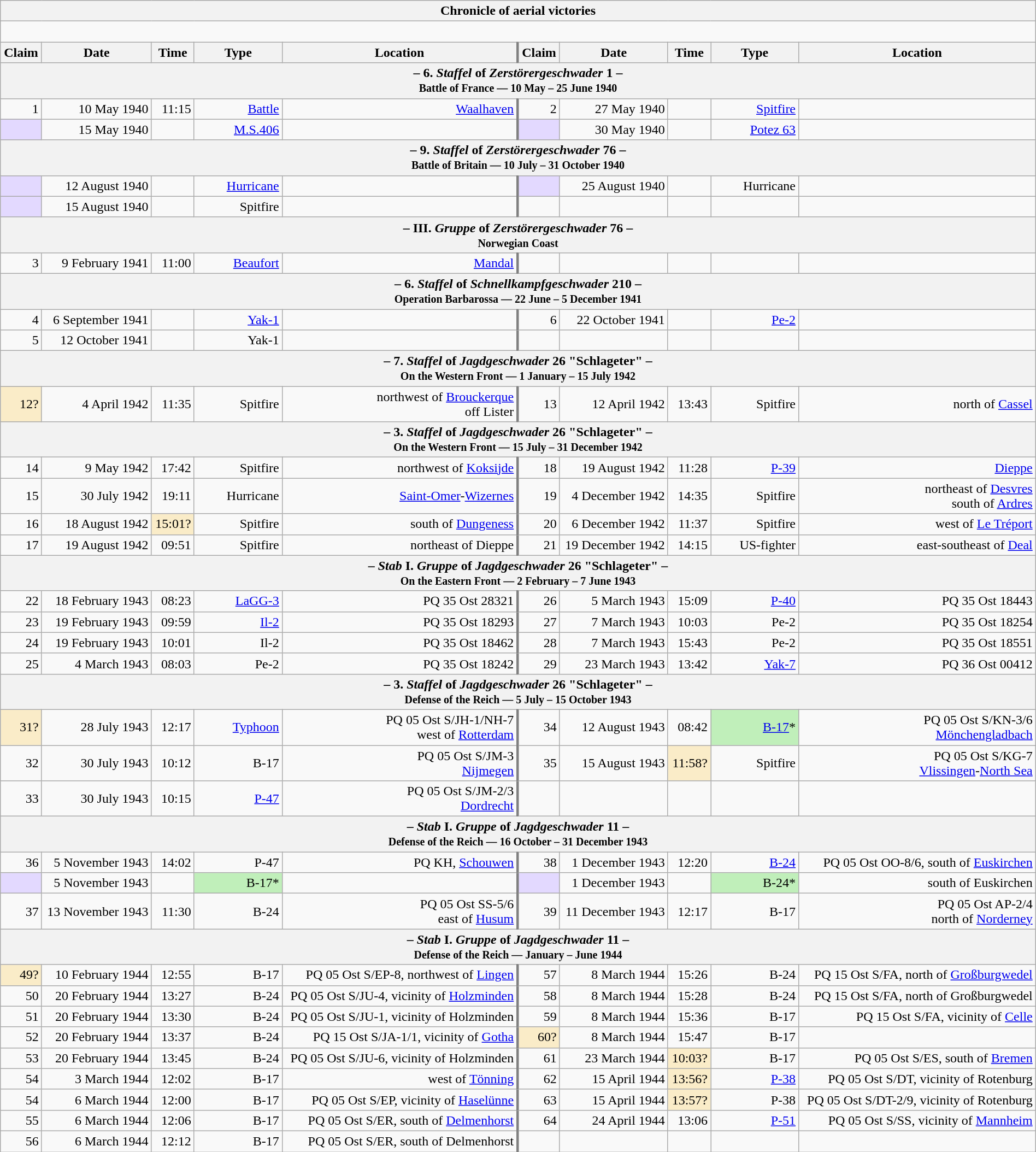<table class="wikitable plainrowheaders collapsible" style="margin-left: auto; margin-right: auto; border: none; text-align:right; width: 100%;">
<tr>
<th colspan="10">Chronicle of aerial victories</th>
</tr>
<tr>
<td colspan="10" style="text-align: left;"><br>

</td>
</tr>
<tr>
<th scope="col">Claim</th>
<th scope="col">Date</th>
<th scope="col">Time</th>
<th scope="col" width="100px">Type</th>
<th scope="col">Location</th>
<th scope="col" style="border-left: 3px solid grey;">Claim</th>
<th scope="col">Date</th>
<th scope="col">Time</th>
<th scope="col" width="100px">Type</th>
<th scope="col">Location</th>
</tr>
<tr>
<th colspan="10">– 6. <em>Staffel</em> of <em>Zerstörergeschwader</em> 1 –<br><small>Battle of France — 10 May – 25 June 1940</small></th>
</tr>
<tr>
<td>1</td>
<td>10 May 1940</td>
<td>11:15</td>
<td><a href='#'>Battle</a></td>
<td><a href='#'>Waalhaven</a></td>
<td style="border-left: 3px solid grey;">2</td>
<td>27 May 1940</td>
<td></td>
<td><a href='#'>Spitfire</a></td>
<td></td>
</tr>
<tr>
<td style="background:#e3d9ff;"></td>
<td>15 May 1940</td>
<td></td>
<td><a href='#'>M.S.406</a></td>
<td></td>
<td style="border-left: 3px solid grey; background:#e3d9ff;"></td>
<td>30 May 1940</td>
<td></td>
<td><a href='#'>Potez 63</a></td>
<td></td>
</tr>
<tr>
<th colspan="10">– 9. <em>Staffel</em> of <em>Zerstörergeschwader</em> 76 –<br><small>Battle of Britain — 10 July – 31 October 1940</small></th>
</tr>
<tr>
<td style="background:#e3d9ff;"></td>
<td>12 August 1940</td>
<td></td>
<td><a href='#'>Hurricane</a></td>
<td></td>
<td style="border-left: 3px solid grey; background:#e3d9ff;"></td>
<td>25 August 1940</td>
<td></td>
<td>Hurricane</td>
<td></td>
</tr>
<tr>
<td style="background:#e3d9ff;"></td>
<td>15 August 1940</td>
<td></td>
<td>Spitfire</td>
<td></td>
<td style="border-left: 3px solid grey;"></td>
<td></td>
<td></td>
<td></td>
<td></td>
</tr>
<tr>
<th colspan="10">– III. <em>Gruppe</em> of <em>Zerstörergeschwader</em> 76 –<br><small>Norwegian Coast</small></th>
</tr>
<tr>
<td>3</td>
<td>9 February 1941</td>
<td>11:00</td>
<td><a href='#'>Beaufort</a></td>
<td><a href='#'>Mandal</a></td>
<td style="border-left: 3px solid grey;"></td>
<td></td>
<td></td>
<td></td>
<td></td>
</tr>
<tr>
<th colspan="10">– 6. <em>Staffel</em> of <em>Schnellkampfgeschwader</em> 210 –<br><small>Operation Barbarossa — 22 June – 5 December 1941</small></th>
</tr>
<tr>
<td>4</td>
<td>6 September 1941</td>
<td></td>
<td><a href='#'>Yak-1</a></td>
<td></td>
<td style="border-left: 3px solid grey;">6</td>
<td>22 October 1941</td>
<td></td>
<td><a href='#'>Pe-2</a></td>
<td></td>
</tr>
<tr>
<td>5</td>
<td>12 October 1941</td>
<td></td>
<td>Yak-1</td>
<td></td>
<td style="border-left: 3px solid grey;"></td>
<td></td>
<td></td>
<td></td>
<td></td>
</tr>
<tr>
<th colspan="10">– 7. <em>Staffel</em> of <em>Jagdgeschwader</em> 26 "Schlageter" –<br><small>On the Western Front — 1 January – 15 July 1942</small></th>
</tr>
<tr>
<td style="background:#faecc8">12?</td>
<td>4 April 1942</td>
<td>11:35</td>
<td>Spitfire</td>
<td>northwest of <a href='#'>Brouckerque</a><br>off Lister</td>
<td style="border-left: 3px solid grey;">13</td>
<td>12 April 1942</td>
<td>13:43</td>
<td>Spitfire</td>
<td> north of <a href='#'>Cassel</a></td>
</tr>
<tr>
<th colspan="10">– 3. <em>Staffel</em> of <em>Jagdgeschwader</em> 26 "Schlageter" –<br><small>On the Western Front — 15 July – 31 December 1942</small></th>
</tr>
<tr>
<td>14</td>
<td>9 May 1942</td>
<td>17:42</td>
<td>Spitfire</td>
<td> northwest of <a href='#'>Koksijde</a></td>
<td style="border-left: 3px solid grey;">18</td>
<td>19 August 1942</td>
<td>11:28</td>
<td><a href='#'>P-39</a></td>
<td><a href='#'>Dieppe</a></td>
</tr>
<tr>
<td>15</td>
<td>30 July 1942</td>
<td>19:11</td>
<td>Hurricane</td>
<td><a href='#'>Saint-Omer</a>-<a href='#'>Wizernes</a></td>
<td style="border-left: 3px solid grey;">19</td>
<td>4 December 1942</td>
<td>14:35</td>
<td>Spitfire</td>
<td> northeast of <a href='#'>Desvres</a><br>south of <a href='#'>Ardres</a></td>
</tr>
<tr>
<td>16</td>
<td>18 August 1942</td>
<td style="background:#faecc8">15:01?</td>
<td>Spitfire</td>
<td> south of <a href='#'>Dungeness</a></td>
<td style="border-left: 3px solid grey;">20</td>
<td>6 December 1942</td>
<td>11:37</td>
<td>Spitfire</td>
<td> west of <a href='#'>Le Tréport</a></td>
</tr>
<tr>
<td>17</td>
<td>19 August 1942</td>
<td>09:51</td>
<td>Spitfire</td>
<td>northeast of Dieppe</td>
<td style="border-left: 3px solid grey;">21</td>
<td>19 December 1942</td>
<td>14:15</td>
<td>US-fighter</td>
<td> east-southeast of <a href='#'>Deal</a></td>
</tr>
<tr>
<th colspan="10">– <em>Stab</em> I. <em>Gruppe</em> of <em>Jagdgeschwader</em> 26 "Schlageter" –<br><small>On the Eastern Front — 2 February – 7 June 1943</small></th>
</tr>
<tr>
<td>22</td>
<td>18 February 1943</td>
<td>08:23</td>
<td><a href='#'>LaGG-3</a></td>
<td>PQ 35 Ost 28321</td>
<td style="border-left: 3px solid grey;">26</td>
<td>5 March 1943</td>
<td>15:09</td>
<td><a href='#'>P-40</a></td>
<td>PQ 35 Ost 18443</td>
</tr>
<tr>
<td>23</td>
<td>19 February 1943</td>
<td>09:59</td>
<td><a href='#'>Il-2</a></td>
<td>PQ 35 Ost 18293</td>
<td style="border-left: 3px solid grey;">27</td>
<td>7 March 1943</td>
<td>10:03</td>
<td>Pe-2</td>
<td>PQ 35 Ost 18254</td>
</tr>
<tr>
<td>24</td>
<td>19 February 1943</td>
<td>10:01</td>
<td>Il-2</td>
<td>PQ 35 Ost 18462</td>
<td style="border-left: 3px solid grey;">28</td>
<td>7 March 1943</td>
<td>15:43</td>
<td>Pe-2</td>
<td>PQ 35 Ost 18551</td>
</tr>
<tr>
<td>25</td>
<td>4 March 1943</td>
<td>08:03</td>
<td>Pe-2</td>
<td>PQ 35 Ost 18242</td>
<td style="border-left: 3px solid grey;">29</td>
<td>23 March 1943</td>
<td>13:42</td>
<td><a href='#'>Yak-7</a></td>
<td>PQ 36 Ost 00412</td>
</tr>
<tr>
<th colspan="10">– 3. <em>Staffel</em> of <em>Jagdgeschwader</em> 26 "Schlageter" –<br><small>Defense of the Reich — 5 July – 15 October 1943</small></th>
</tr>
<tr>
<td style="background:#faecc8">31?</td>
<td>28 July 1943</td>
<td>12:17</td>
<td><a href='#'>Typhoon</a></td>
<td>PQ 05 Ost S/JH-1/NH-7<br>west of <a href='#'>Rotterdam</a></td>
<td style="border-left: 3px solid grey;">34</td>
<td>12 August 1943</td>
<td>08:42</td>
<td style="background:#C0EFBA"><a href='#'>B-17</a>*</td>
<td>PQ 05 Ost S/KN-3/6<br><a href='#'>Mönchengladbach</a></td>
</tr>
<tr>
<td>32</td>
<td>30 July 1943</td>
<td>10:12</td>
<td>B-17</td>
<td>PQ 05 Ost S/JM-3<br><a href='#'>Nijmegen</a></td>
<td style="border-left: 3px solid grey;">35</td>
<td>15 August 1943</td>
<td style="background:#faecc8">11:58?</td>
<td>Spitfire</td>
<td>PQ 05 Ost S/KG-7<br><a href='#'>Vlissingen</a>-<a href='#'>North Sea</a></td>
</tr>
<tr>
<td>33</td>
<td>30 July 1943</td>
<td>10:15</td>
<td><a href='#'>P-47</a></td>
<td>PQ 05 Ost S/JM-2/3<br><a href='#'>Dordrecht</a></td>
<td style="border-left: 3px solid grey;"></td>
<td></td>
<td></td>
<td></td>
<td></td>
</tr>
<tr>
<th colspan="10">– <em>Stab</em> I. <em>Gruppe</em> of <em>Jagdgeschwader</em> 11 –<br><small>Defense of the Reich — 16 October – 31 December 1943</small></th>
</tr>
<tr>
<td>36</td>
<td>5 November 1943</td>
<td>14:02</td>
<td>P-47</td>
<td>PQ KH, <a href='#'>Schouwen</a></td>
<td style="border-left: 3px solid grey;">38</td>
<td>1 December 1943</td>
<td>12:20</td>
<td><a href='#'>B-24</a></td>
<td>PQ 05 Ost OO-8/6, south of <a href='#'>Euskirchen</a></td>
</tr>
<tr>
<td style="background:#e3d9ff;"></td>
<td>5 November 1943</td>
<td></td>
<td style="background:#C0EFBA">B-17*</td>
<td></td>
<td style="border-left: 3px solid grey; background:#e3d9ff;"></td>
<td>1 December 1943</td>
<td></td>
<td style="background:#C0EFBA">B-24*</td>
<td>south of Euskirchen</td>
</tr>
<tr>
<td>37</td>
<td>13 November 1943</td>
<td>11:30</td>
<td>B-24</td>
<td>PQ 05 Ost SS-5/6<br>east of <a href='#'>Husum</a></td>
<td style="border-left: 3px solid grey;">39</td>
<td>11 December 1943</td>
<td>12:17</td>
<td>B-17</td>
<td>PQ 05 Ost AP-2/4<br> north of <a href='#'>Norderney</a></td>
</tr>
<tr>
<th colspan="10">– <em>Stab</em> I. <em>Gruppe</em> of <em>Jagdgeschwader</em> 11 –<br><small>Defense of the Reich — January – June 1944</small></th>
</tr>
<tr>
<td style="background:#faecc8">49?</td>
<td>10 February 1944</td>
<td>12:55</td>
<td>B-17</td>
<td>PQ 05 Ost S/EP-8, northwest of <a href='#'>Lingen</a></td>
<td style="border-left: 3px solid grey;">57</td>
<td>8 March 1944</td>
<td>15:26</td>
<td>B-24</td>
<td>PQ 15 Ost S/FA, north of <a href='#'>Großburgwedel</a></td>
</tr>
<tr>
<td>50</td>
<td>20 February 1944</td>
<td>13:27</td>
<td>B-24</td>
<td>PQ 05 Ost S/JU-4, vicinity of <a href='#'>Holzminden</a></td>
<td style="border-left: 3px solid grey;">58</td>
<td>8 March 1944</td>
<td>15:28</td>
<td>B-24</td>
<td>PQ 15 Ost S/FA, north of Großburgwedel</td>
</tr>
<tr>
<td>51</td>
<td>20 February 1944</td>
<td>13:30</td>
<td>B-24</td>
<td>PQ 05 Ost S/JU-1, vicinity of Holzminden</td>
<td style="border-left: 3px solid grey;">59</td>
<td>8 March 1944</td>
<td>15:36</td>
<td>B-17</td>
<td>PQ 15 Ost S/FA, vicinity of <a href='#'>Celle</a></td>
</tr>
<tr>
<td>52</td>
<td>20 February 1944</td>
<td>13:37</td>
<td>B-24</td>
<td>PQ 15 Ost S/JA-1/1, vicinity of <a href='#'>Gotha</a></td>
<td style="border-left: 3px solid grey; background:#faecc8">60?</td>
<td>8 March 1944</td>
<td>15:47</td>
<td>B-17</td>
<td></td>
</tr>
<tr>
<td>53</td>
<td>20 February 1944</td>
<td>13:45</td>
<td>B-24</td>
<td>PQ 05 Ost S/JU-6, vicinity of Holzminden</td>
<td style="border-left: 3px solid grey;">61</td>
<td>23 March 1944</td>
<td style="background:#faecc8">10:03?</td>
<td>B-17</td>
<td>PQ 05 Ost S/ES, south of <a href='#'>Bremen</a></td>
</tr>
<tr>
<td>54</td>
<td>3 March 1944</td>
<td>12:02</td>
<td>B-17</td>
<td>west of <a href='#'>Tönning</a></td>
<td style="border-left: 3px solid grey;">62</td>
<td>15 April 1944</td>
<td style="background:#faecc8">13:56?</td>
<td><a href='#'>P-38</a></td>
<td>PQ 05 Ost S/DT, vicinity of Rotenburg</td>
</tr>
<tr>
<td>54</td>
<td>6 March 1944</td>
<td>12:00</td>
<td>B-17</td>
<td>PQ 05 Ost S/EP, vicinity of <a href='#'>Haselünne</a></td>
<td style="border-left: 3px solid grey;">63</td>
<td>15 April 1944</td>
<td style="background:#faecc8">13:57?</td>
<td>P-38</td>
<td>PQ 05 Ost S/DT-2/9, vicinity of Rotenburg</td>
</tr>
<tr>
<td>55</td>
<td>6 March 1944</td>
<td>12:06</td>
<td>B-17</td>
<td>PQ 05 Ost S/ER, south of <a href='#'>Delmenhorst</a></td>
<td style="border-left: 3px solid grey;">64</td>
<td>24 April 1944</td>
<td>13:06</td>
<td><a href='#'>P-51</a></td>
<td>PQ 05 Ost S/SS, vicinity of <a href='#'>Mannheim</a></td>
</tr>
<tr>
<td>56</td>
<td>6 March 1944</td>
<td>12:12</td>
<td>B-17</td>
<td>PQ 05 Ost S/ER, south of Delmenhorst</td>
<td style="border-left: 3px solid grey;"></td>
<td></td>
<td></td>
<td></td>
<td></td>
</tr>
</table>
